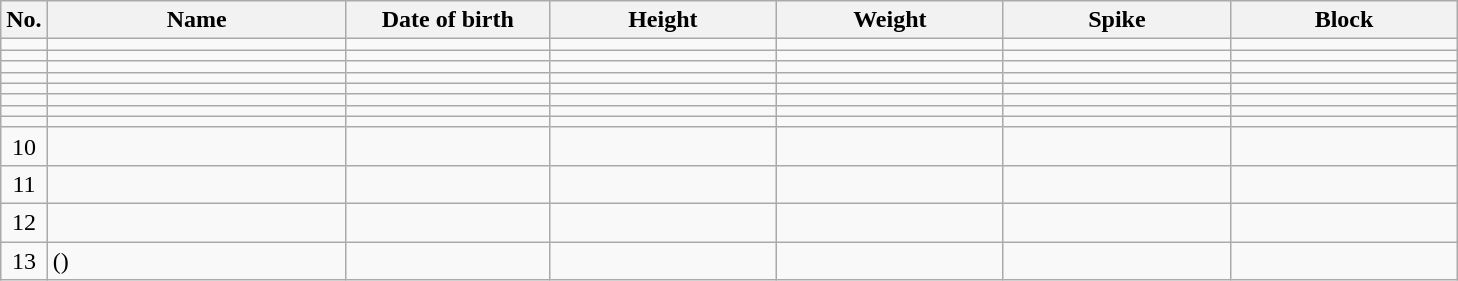<table class="wikitable sortable" style="font-size:100%; text-align:center;">
<tr>
<th>No.</th>
<th style="width:12em">Name</th>
<th style="width:8em">Date of birth</th>
<th style="width:9em">Height</th>
<th style="width:9em">Weight</th>
<th style="width:9em">Spike</th>
<th style="width:9em">Block</th>
</tr>
<tr>
<td></td>
<td align=left> </td>
<td align=right></td>
<td></td>
<td></td>
<td></td>
<td></td>
</tr>
<tr>
<td></td>
<td align=left> </td>
<td align=right></td>
<td></td>
<td></td>
<td></td>
<td></td>
</tr>
<tr>
<td></td>
<td align=left> </td>
<td align=right></td>
<td></td>
<td></td>
<td></td>
<td></td>
</tr>
<tr>
<td></td>
<td align=left> </td>
<td align=right></td>
<td></td>
<td></td>
<td></td>
<td></td>
</tr>
<tr>
<td></td>
<td align=left> </td>
<td align=right></td>
<td></td>
<td></td>
<td></td>
<td></td>
</tr>
<tr>
<td></td>
<td align=left> </td>
<td align=right></td>
<td></td>
<td></td>
<td></td>
<td></td>
</tr>
<tr>
<td></td>
<td align=left> </td>
<td align=right></td>
<td></td>
<td></td>
<td></td>
<td></td>
</tr>
<tr>
<td></td>
<td align=left> </td>
<td align=right></td>
<td></td>
<td></td>
<td></td>
<td></td>
</tr>
<tr>
<td>10</td>
<td align=left> </td>
<td align=right></td>
<td></td>
<td></td>
<td></td>
<td></td>
</tr>
<tr>
<td>11</td>
<td align=left> </td>
<td align=right></td>
<td></td>
<td></td>
<td></td>
<td></td>
</tr>
<tr>
<td>12</td>
<td align=left> </td>
<td align=right></td>
<td></td>
<td></td>
<td></td>
<td></td>
</tr>
<tr>
<td>13</td>
<td align=left>  ()</td>
<td align=right></td>
<td></td>
<td></td>
<td></td>
<td></td>
</tr>
</table>
